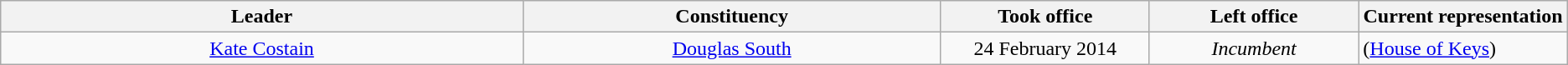<table class="wikitable" style="text-align:center">
<tr>
<th style="width:25%;">Leader</th>
<th style="width:20%;">Constituency</th>
<th style="width:10%;">Took office</th>
<th style="width:10%;">Left office</th>
<th style="width:10%;">Current representation</th>
</tr>
<tr>
<td><a href='#'>Kate Costain</a></td>
<td><a href='#'>Douglas South</a> </td>
<td>24 February 2014</td>
<td><em>Incumbent</em></td>
<td align=left> (<a href='#'>House of Keys</a>)</td>
</tr>
</table>
